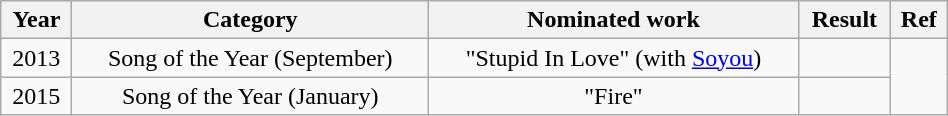<table class="wikitable" style="text-align:center; width:50%">
<tr>
<th>Year</th>
<th>Category</th>
<th>Nominated work</th>
<th>Result</th>
<th>Ref</th>
</tr>
<tr>
<td>2013</td>
<td>Song of the Year (September)</td>
<td>"Stupid In Love" (with <a href='#'>Soyou</a>)</td>
<td></td>
<td rowspan="2"></td>
</tr>
<tr>
<td>2015</td>
<td>Song of the Year (January)</td>
<td>"Fire"</td>
<td></td>
</tr>
</table>
